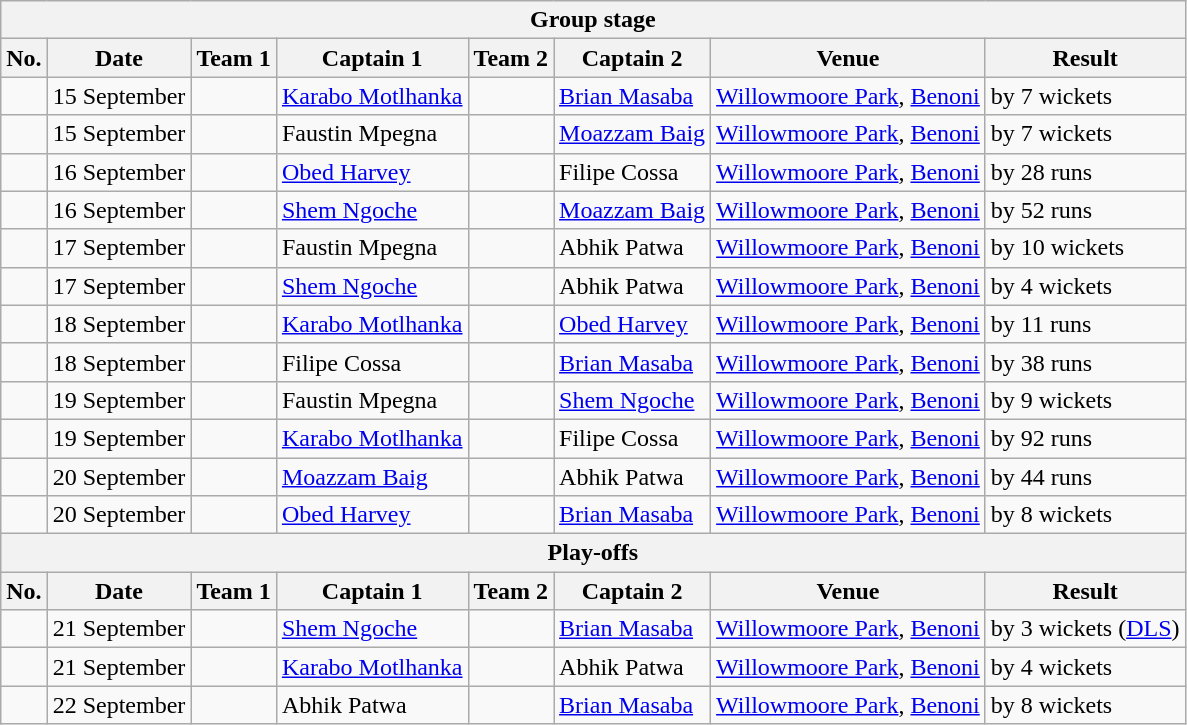<table class="wikitable">
<tr>
<th colspan="8">Group stage</th>
</tr>
<tr>
<th>No.</th>
<th>Date</th>
<th>Team 1</th>
<th>Captain 1</th>
<th>Team 2</th>
<th>Captain 2</th>
<th>Venue</th>
<th>Result</th>
</tr>
<tr>
<td></td>
<td>15 September</td>
<td></td>
<td><a href='#'>Karabo Motlhanka</a></td>
<td></td>
<td><a href='#'>Brian Masaba</a></td>
<td><a href='#'>Willowmoore Park</a>, <a href='#'>Benoni</a></td>
<td> by 7 wickets</td>
</tr>
<tr>
<td></td>
<td>15 September</td>
<td></td>
<td>Faustin Mpegna</td>
<td></td>
<td><a href='#'>Moazzam Baig</a></td>
<td><a href='#'>Willowmoore Park</a>, <a href='#'>Benoni</a></td>
<td> by 7 wickets</td>
</tr>
<tr>
<td></td>
<td>16 September</td>
<td></td>
<td><a href='#'>Obed Harvey</a></td>
<td></td>
<td>Filipe Cossa</td>
<td><a href='#'>Willowmoore Park</a>, <a href='#'>Benoni</a></td>
<td> by 28 runs</td>
</tr>
<tr>
<td></td>
<td>16 September</td>
<td></td>
<td><a href='#'>Shem Ngoche</a></td>
<td></td>
<td><a href='#'>Moazzam Baig</a></td>
<td><a href='#'>Willowmoore Park</a>, <a href='#'>Benoni</a></td>
<td> by 52 runs</td>
</tr>
<tr>
<td></td>
<td>17 September</td>
<td></td>
<td>Faustin Mpegna</td>
<td></td>
<td>Abhik Patwa</td>
<td><a href='#'>Willowmoore Park</a>, <a href='#'>Benoni</a></td>
<td> by 10 wickets</td>
</tr>
<tr>
<td></td>
<td>17 September</td>
<td></td>
<td><a href='#'>Shem Ngoche</a></td>
<td></td>
<td>Abhik Patwa</td>
<td><a href='#'>Willowmoore Park</a>, <a href='#'>Benoni</a></td>
<td> by 4 wickets</td>
</tr>
<tr>
<td></td>
<td>18 September</td>
<td></td>
<td><a href='#'>Karabo Motlhanka</a></td>
<td></td>
<td><a href='#'>Obed Harvey</a></td>
<td><a href='#'>Willowmoore Park</a>, <a href='#'>Benoni</a></td>
<td> by 11 runs</td>
</tr>
<tr>
<td></td>
<td>18 September</td>
<td></td>
<td>Filipe Cossa</td>
<td></td>
<td><a href='#'>Brian Masaba</a></td>
<td><a href='#'>Willowmoore Park</a>, <a href='#'>Benoni</a></td>
<td> by 38 runs</td>
</tr>
<tr>
<td></td>
<td>19 September</td>
<td></td>
<td>Faustin Mpegna</td>
<td></td>
<td><a href='#'>Shem Ngoche</a></td>
<td><a href='#'>Willowmoore Park</a>, <a href='#'>Benoni</a></td>
<td> by 9 wickets</td>
</tr>
<tr>
<td></td>
<td>19 September</td>
<td></td>
<td><a href='#'>Karabo Motlhanka</a></td>
<td></td>
<td>Filipe Cossa</td>
<td><a href='#'>Willowmoore Park</a>, <a href='#'>Benoni</a></td>
<td> by 92 runs</td>
</tr>
<tr>
<td></td>
<td>20 September</td>
<td></td>
<td><a href='#'>Moazzam Baig</a></td>
<td></td>
<td>Abhik Patwa</td>
<td><a href='#'>Willowmoore Park</a>, <a href='#'>Benoni</a></td>
<td> by 44 runs</td>
</tr>
<tr>
<td></td>
<td>20 September</td>
<td></td>
<td><a href='#'>Obed Harvey</a></td>
<td></td>
<td><a href='#'>Brian Masaba</a></td>
<td><a href='#'>Willowmoore Park</a>, <a href='#'>Benoni</a></td>
<td> by 8 wickets</td>
</tr>
<tr>
<th colspan="8">Play-offs</th>
</tr>
<tr>
<th>No.</th>
<th>Date</th>
<th>Team 1</th>
<th>Captain 1</th>
<th>Team 2</th>
<th>Captain 2</th>
<th>Venue</th>
<th>Result</th>
</tr>
<tr>
<td></td>
<td>21 September</td>
<td></td>
<td><a href='#'>Shem Ngoche</a></td>
<td></td>
<td><a href='#'>Brian Masaba</a></td>
<td><a href='#'>Willowmoore Park</a>, <a href='#'>Benoni</a></td>
<td> by 3 wickets (<a href='#'>DLS</a>)</td>
</tr>
<tr>
<td></td>
<td>21 September</td>
<td></td>
<td><a href='#'>Karabo Motlhanka</a></td>
<td></td>
<td>Abhik Patwa</td>
<td><a href='#'>Willowmoore Park</a>, <a href='#'>Benoni</a></td>
<td> by 4 wickets</td>
</tr>
<tr>
<td></td>
<td>22 September</td>
<td></td>
<td>Abhik Patwa</td>
<td></td>
<td><a href='#'>Brian Masaba</a></td>
<td><a href='#'>Willowmoore Park</a>, <a href='#'>Benoni</a></td>
<td> by 8 wickets</td>
</tr>
</table>
